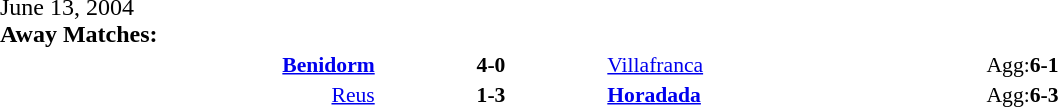<table width=100% cellspacing=1>
<tr>
<th width=20%></th>
<th width=12%></th>
<th width=20%></th>
<th></th>
</tr>
<tr>
<td>June 13, 2004<br><strong>Away Matches:</strong></td>
</tr>
<tr style=font-size:90%>
<td align=right><strong><a href='#'>Benidorm</a></strong></td>
<td align=center><strong>4-0</strong></td>
<td><a href='#'>Villafranca</a></td>
<td>Agg:<strong>6-1</strong></td>
</tr>
<tr style=font-size:90%>
<td align=right><a href='#'>Reus</a></td>
<td align=center><strong>1-3</strong></td>
<td><strong><a href='#'>Horadada</a></strong></td>
<td>Agg:<strong>6-3</strong></td>
</tr>
</table>
